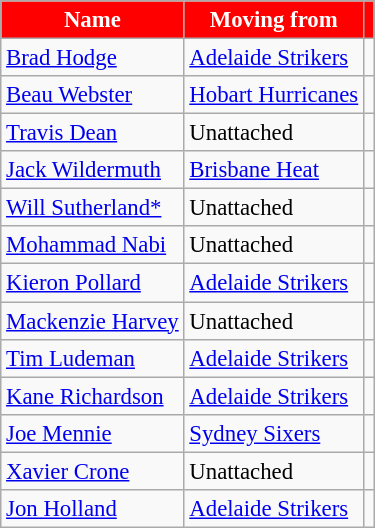<table class="wikitable"  style="font-size:95%;">
<tr>
<th style="background:red; color:white; text-align:center;">Name</th>
<th style="background:red; color:white; text-align:center;">Moving from</th>
<th style="background:red; color:white; text-align:center;"></th>
</tr>
<tr>
<td><a href='#'>Brad Hodge</a></td>
<td> <a href='#'>Adelaide Strikers</a></td>
<td></td>
</tr>
<tr>
<td><a href='#'>Beau Webster</a></td>
<td> <a href='#'>Hobart Hurricanes</a></td>
<td></td>
</tr>
<tr>
<td><a href='#'>Travis Dean</a></td>
<td>Unattached</td>
<td></td>
</tr>
<tr>
<td><a href='#'>Jack Wildermuth</a></td>
<td> <a href='#'>Brisbane Heat</a></td>
<td></td>
</tr>
<tr>
<td><a href='#'>Will Sutherland</a><a href='#'>*</a></td>
<td>Unattached</td>
<td></td>
</tr>
<tr>
<td><a href='#'>Mohammad Nabi</a></td>
<td>Unattached</td>
<td></td>
</tr>
<tr>
<td><a href='#'>Kieron Pollard</a></td>
<td> <a href='#'>Adelaide Strikers</a></td>
<td></td>
</tr>
<tr>
<td><a href='#'>Mackenzie Harvey</a></td>
<td>Unattached</td>
<td></td>
</tr>
<tr>
<td><a href='#'>Tim Ludeman</a></td>
<td> <a href='#'>Adelaide Strikers</a></td>
<td></td>
</tr>
<tr>
<td><a href='#'>Kane Richardson</a></td>
<td> <a href='#'>Adelaide Strikers</a></td>
<td></td>
</tr>
<tr>
<td><a href='#'>Joe Mennie</a></td>
<td> <a href='#'>Sydney Sixers</a></td>
<td></td>
</tr>
<tr>
<td><a href='#'>Xavier Crone</a></td>
<td>Unattached</td>
<td></td>
</tr>
<tr>
<td><a href='#'>Jon Holland</a></td>
<td> <a href='#'>Adelaide Strikers</a></td>
<td></td>
</tr>
</table>
